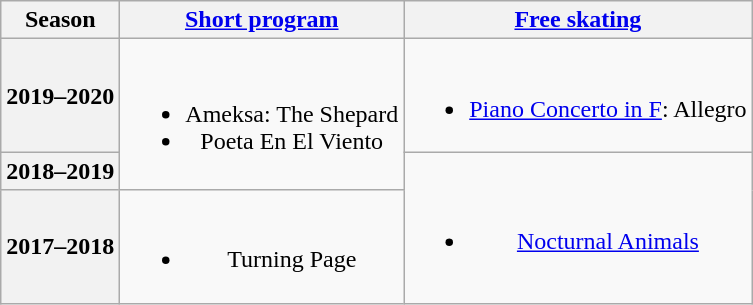<table class=wikitable style=text-align:center>
<tr>
<th>Season</th>
<th><a href='#'>Short program</a></th>
<th><a href='#'>Free skating</a></th>
</tr>
<tr>
<th>2019–2020 <br> </th>
<td rowspan=2><br><ul><li>Ameksa: The Shepard <br></li><li>Poeta En El Viento <br></li></ul></td>
<td><br><ul><li><a href='#'>Piano Concerto in F</a>: Allegro <br></li></ul></td>
</tr>
<tr>
<th>2018–2019 <br> </th>
<td rowspan=2><br><ul><li><a href='#'>Nocturnal Animals</a> <br></li></ul></td>
</tr>
<tr>
<th>2017–2018 <br> </th>
<td><br><ul><li>Turning Page <br></li></ul></td>
</tr>
</table>
